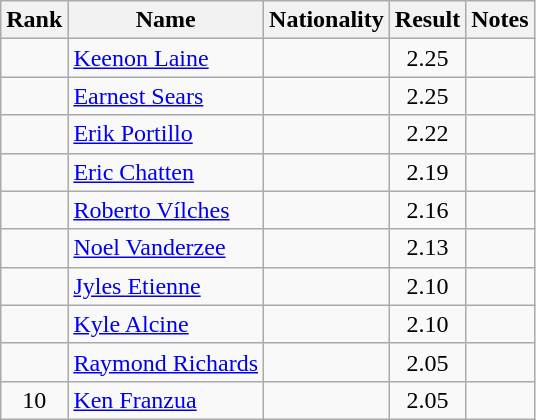<table class="wikitable sortable" style="text-align:center">
<tr>
<th>Rank</th>
<th>Name</th>
<th>Nationality</th>
<th>Result</th>
<th>Notes</th>
</tr>
<tr>
<td></td>
<td align=left><a href='#'>Keenon Laine</a></td>
<td align=left></td>
<td>2.25</td>
<td></td>
</tr>
<tr>
<td></td>
<td align=left><a href='#'>Earnest Sears</a></td>
<td align=left></td>
<td>2.25</td>
<td></td>
</tr>
<tr>
<td></td>
<td align=left><a href='#'>Erik Portillo</a></td>
<td align=left></td>
<td>2.22</td>
<td></td>
</tr>
<tr>
<td></td>
<td align=left><a href='#'>Eric Chatten</a></td>
<td align=left></td>
<td>2.19</td>
<td></td>
</tr>
<tr>
<td></td>
<td align=left><a href='#'>Roberto Vílches</a></td>
<td align=left></td>
<td>2.16</td>
<td></td>
</tr>
<tr>
<td></td>
<td align=left><a href='#'>Noel Vanderzee</a></td>
<td align=left></td>
<td>2.13</td>
<td></td>
</tr>
<tr>
<td></td>
<td align=left><a href='#'>Jyles Etienne</a></td>
<td align=left></td>
<td>2.10</td>
<td></td>
</tr>
<tr>
<td></td>
<td align=left><a href='#'>Kyle Alcine</a></td>
<td align=left></td>
<td>2.10</td>
<td></td>
</tr>
<tr>
<td></td>
<td align=left><a href='#'>Raymond Richards</a></td>
<td align=left></td>
<td>2.05</td>
<td></td>
</tr>
<tr>
<td>10</td>
<td align=left><a href='#'>Ken Franzua</a></td>
<td align=left></td>
<td>2.05</td>
<td></td>
</tr>
</table>
